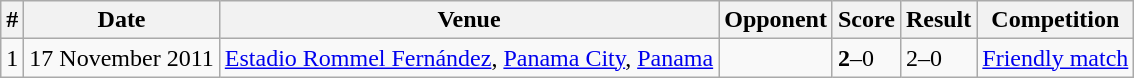<table class="wikitable">
<tr>
<th>#</th>
<th>Date</th>
<th>Venue</th>
<th>Opponent</th>
<th>Score</th>
<th>Result</th>
<th>Competition</th>
</tr>
<tr>
<td>1</td>
<td>17 November 2011</td>
<td><a href='#'>Estadio Rommel Fernández</a>, <a href='#'>Panama City</a>, <a href='#'>Panama</a></td>
<td></td>
<td><strong>2</strong>–0</td>
<td>2–0</td>
<td><a href='#'>Friendly match</a></td>
</tr>
</table>
